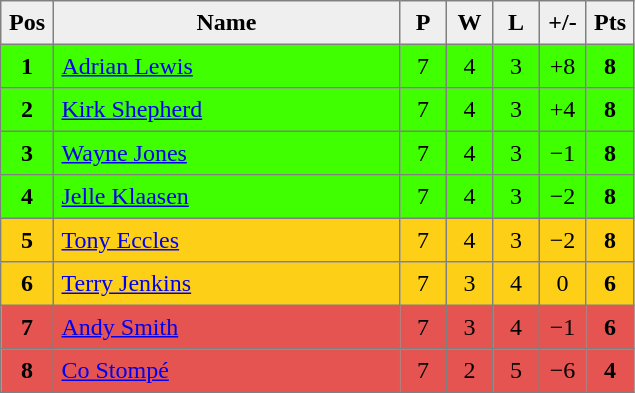<table style=border-collapse:collapse border=1 cellspacing=0 cellpadding=5>
<tr align=center bgcolor=#efefef>
<th width=20>Pos</th>
<th width=220>Name</th>
<th width=20>P</th>
<th width=20>W</th>
<th width=20>L</th>
<th width=20>+/-</th>
<th width=20>Pts</th>
</tr>
<tr align=center bgcolor="#3FFF00">
<td><strong>1</strong></td>
<td align="left"> <a href='#'>Adrian Lewis</a></td>
<td>7</td>
<td>4</td>
<td>3</td>
<td>+8</td>
<td><strong>8</strong></td>
</tr>
<tr align=center bgcolor="#3FFF00">
<td><strong>2</strong></td>
<td align="left"> <a href='#'>Kirk Shepherd</a></td>
<td>7</td>
<td>4</td>
<td>3</td>
<td>+4</td>
<td><strong>8</strong></td>
</tr>
<tr align=center bgcolor="#3FFF00">
<td><strong>3</strong></td>
<td align="left"> <a href='#'>Wayne Jones</a></td>
<td>7</td>
<td>4</td>
<td>3</td>
<td>−1</td>
<td><strong>8</strong></td>
</tr>
<tr align=center bgcolor="#3FFF00">
<td><strong>4</strong></td>
<td align="left"> <a href='#'>Jelle Klaasen</a></td>
<td>7</td>
<td>4</td>
<td>3</td>
<td>−2</td>
<td><strong>8</strong></td>
</tr>
<tr align=center bgcolor="#FDD017">
<td><strong>5</strong></td>
<td align="left"> <a href='#'>Tony Eccles</a></td>
<td>7</td>
<td>4</td>
<td>3</td>
<td>−2</td>
<td><strong>8</strong></td>
</tr>
<tr align=center bgcolor="#FDD017">
<td><strong>6</strong></td>
<td align="left"> <a href='#'>Terry Jenkins</a></td>
<td>7</td>
<td>3</td>
<td>4</td>
<td>0</td>
<td><strong>6</strong></td>
</tr>
<tr align=center bgcolor="#E55451">
<td><strong>7</strong></td>
<td align="left"> <a href='#'>Andy Smith</a></td>
<td>7</td>
<td>3</td>
<td>4</td>
<td>−1</td>
<td><strong>6</strong></td>
</tr>
<tr align=center bgcolor="#E55451">
<td><strong>8</strong></td>
<td align="left"> <a href='#'>Co Stompé</a></td>
<td>7</td>
<td>2</td>
<td>5</td>
<td>−6</td>
<td><strong>4</strong></td>
</tr>
</table>
